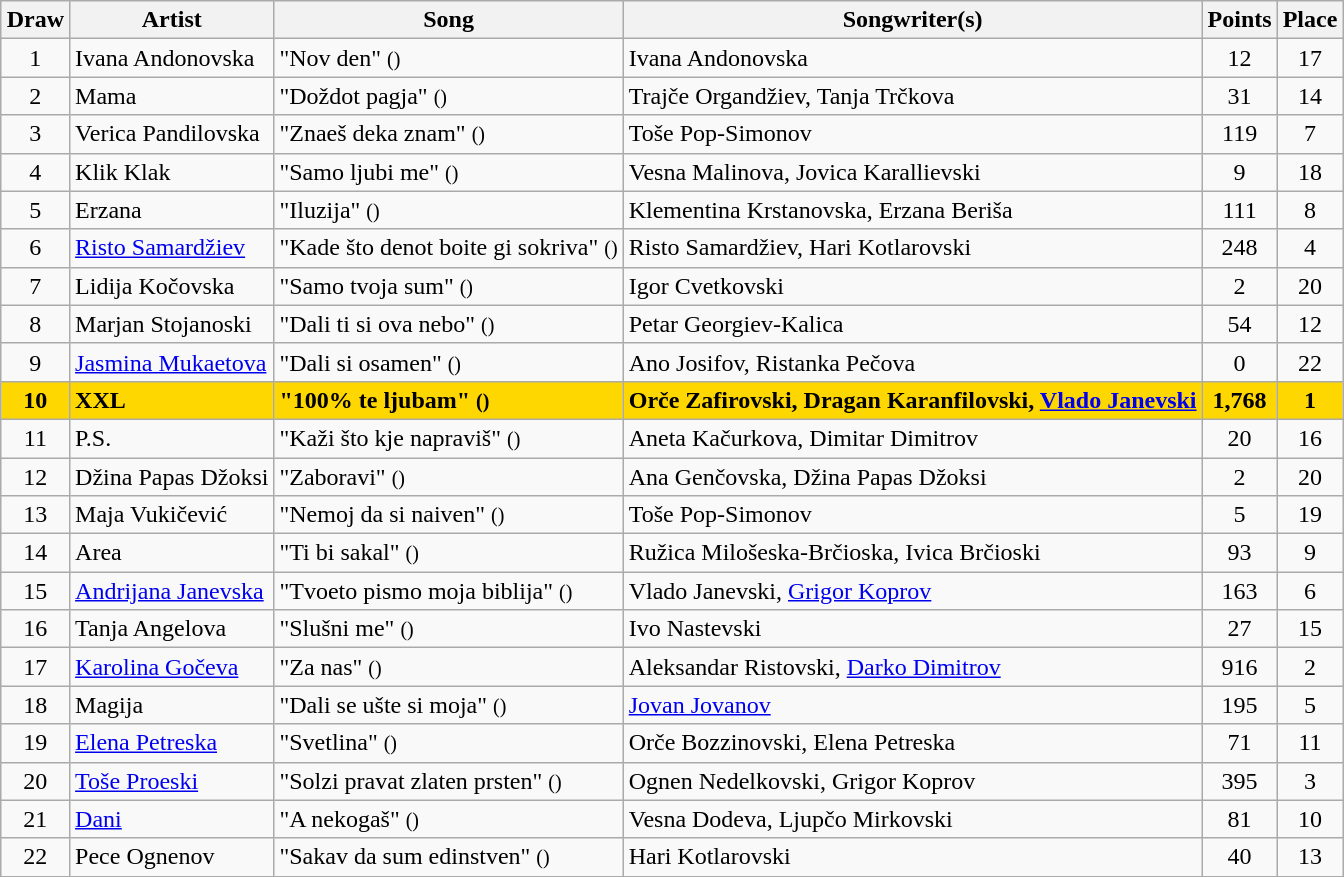<table class="sortable wikitable" style="margin: 1em auto 1em auto; text-align:center">
<tr>
<th>Draw</th>
<th>Artist</th>
<th>Song</th>
<th>Songwriter(s)</th>
<th>Points</th>
<th>Place</th>
</tr>
<tr>
<td>1</td>
<td align="left">Ivana Andonovska</td>
<td align="left">"Nov den" <small>()</small></td>
<td align="left">Ivana Andonovska</td>
<td>12</td>
<td>17</td>
</tr>
<tr>
<td>2</td>
<td align="left">Mama</td>
<td align="left">"Doždot pagja" <small>()</small></td>
<td align="left">Trajče Organdžiev, Tanja Trčkova</td>
<td>31</td>
<td>14</td>
</tr>
<tr>
<td>3</td>
<td align="left">Verica Pandilovska</td>
<td align="left">"Znaeš deka znam" <small>()</small></td>
<td align="left">Toše Pop-Simonov</td>
<td>119</td>
<td>7</td>
</tr>
<tr>
<td>4</td>
<td align="left">Klik Klak</td>
<td align="left">"Samo ljubi me" <small>()</small></td>
<td align="left">Vesna Malinova, Jovica Karallievski</td>
<td>9</td>
<td>18</td>
</tr>
<tr>
<td>5</td>
<td align="left">Erzana</td>
<td align="left">"Iluzija" <small>()</small></td>
<td align="left">Klementina Krstanovska, Erzana Beriša</td>
<td>111</td>
<td>8</td>
</tr>
<tr>
<td>6</td>
<td align="left"><a href='#'>Risto Samardžiev</a></td>
<td align="left">"Kade što denot boite gi sokriva" <small>()</small></td>
<td align="left">Risto Samardžiev, Hari Kotlarovski</td>
<td>248</td>
<td>4</td>
</tr>
<tr>
<td>7</td>
<td align="left">Lidija Kočovska</td>
<td align="left">"Samo tvoja sum" <small>()</small></td>
<td align="left">Igor Cvetkovski</td>
<td>2</td>
<td>20</td>
</tr>
<tr>
<td>8</td>
<td align="left">Marjan Stojanoski</td>
<td align="left">"Dali ti si ova nebo" <small>()</small></td>
<td align="left">Petar Georgiev-Kalica</td>
<td>54</td>
<td>12</td>
</tr>
<tr>
<td>9</td>
<td align="left"><a href='#'>Jasmina Mukaetova</a></td>
<td align="left">"Dali si osamen" <small>()</small></td>
<td align="left">Ano Josifov, Ristanka Pečova</td>
<td>0</td>
<td>22</td>
</tr>
<tr style="font-weight:bold; background:gold;">
<td>10</td>
<td align="left">XXL</td>
<td align="left">"100% te ljubam" <small>()</small></td>
<td align="left">Orče Zafirovski, Dragan Karanfilovski, <a href='#'>Vlado Janevski</a></td>
<td>1,768</td>
<td>1</td>
</tr>
<tr>
<td>11</td>
<td align="left">P.S.</td>
<td align="left">"Kaži što kјe napraviš" <small>()</small></td>
<td align="left">Aneta Kačurkova, Dimitar Dimitrov</td>
<td>20</td>
<td>16</td>
</tr>
<tr>
<td>12</td>
<td align="left">Džina Papas Džoksi</td>
<td align="left">"Zaboravi" <small>()</small></td>
<td align="left">Ana Genčovska, Džina Papas Džoksi</td>
<td>2</td>
<td>20</td>
</tr>
<tr>
<td>13</td>
<td align="left">Maja Vukičević</td>
<td align="left">"Nemoj da si naiven" <small>()</small></td>
<td align="left">Toše Pop-Simonov</td>
<td>5</td>
<td>19</td>
</tr>
<tr>
<td>14</td>
<td align="left">Area</td>
<td align="left">"Ti bi sakal" <small>()</small></td>
<td align="left">Ružica Milošeska-Brčioska, Ivica Brčioski</td>
<td>93</td>
<td>9</td>
</tr>
<tr>
<td>15</td>
<td align="left"><a href='#'>Andrijana Janevska</a></td>
<td align="left">"Tvoeto pismo moja biblija" <small>()</small></td>
<td align="left">Vlado Janevski, <a href='#'>Grigor Koprov</a></td>
<td>163</td>
<td>6</td>
</tr>
<tr>
<td>16</td>
<td align="left">Tanja Angelova</td>
<td align="left">"Slušni me" <small>()</small></td>
<td align="left">Ivo Nastevski</td>
<td>27</td>
<td>15</td>
</tr>
<tr>
<td>17</td>
<td align="left"><a href='#'>Karolina Gočeva</a></td>
<td align="left">"Za nas" <small>()</small></td>
<td align="left">Aleksandar Ristovski, <a href='#'>Darko Dimitrov</a></td>
<td>916</td>
<td>2</td>
</tr>
<tr>
<td>18</td>
<td align="left">Magija</td>
<td align="left">"Dali se ušte si moja" <small>()</small></td>
<td align="left"><a href='#'>Jovan Jovanov</a></td>
<td>195</td>
<td>5</td>
</tr>
<tr>
<td>19</td>
<td align="left"><a href='#'>Elena Petreska</a></td>
<td align="left">"Svetlina" <small>()</small></td>
<td align="left">Orče Bozzinovski, Elena Petreska</td>
<td>71</td>
<td>11</td>
</tr>
<tr>
<td>20</td>
<td align="left"><a href='#'>Toše Proeski</a></td>
<td align="left">"Solzi pravat zlaten prsten" <small>()</small></td>
<td align="left">Ognen Nedelkovski, Grigor Koprov</td>
<td>395</td>
<td>3</td>
</tr>
<tr>
<td>21</td>
<td align="left"><a href='#'>Dani</a></td>
<td align="left">"A nekogaš" <small>()</small></td>
<td align="left">Vesna Dodeva, Ljupčo Mirkovski</td>
<td>81</td>
<td>10</td>
</tr>
<tr>
<td>22</td>
<td align="left">Pece Ognenov</td>
<td align="left">"Sakav da sum edinstven" <small>()</small></td>
<td align="left">Hari Kotlarovski</td>
<td>40</td>
<td>13</td>
</tr>
</table>
